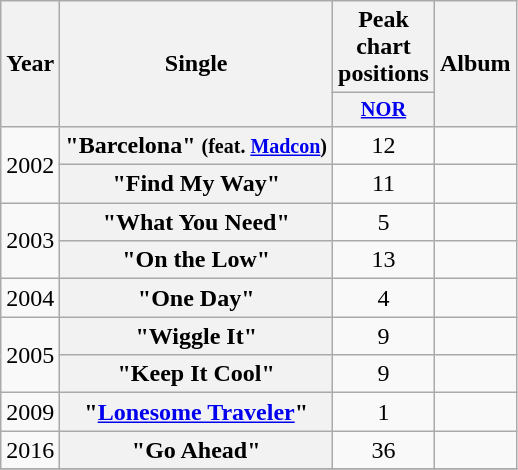<table class="wikitable plainrowheaders" style="text-align:center;">
<tr>
<th scope="col" rowspan="2">Year</th>
<th scope="col" rowspan="2">Single</th>
<th scope="col">Peak chart positions</th>
<th scope="col" rowspan="2">Album</th>
</tr>
<tr>
<th scope="col" style="width:3em;font-size:85%;"><a href='#'>NOR</a><br></th>
</tr>
<tr>
<td rowspan="2">2002</td>
<th scope="row">"Barcelona" <small>(feat. <a href='#'>Madcon</a>)</small></th>
<td>12</td>
<td></td>
</tr>
<tr>
<th scope="row">"Find My Way"</th>
<td>11</td>
<td></td>
</tr>
<tr>
<td rowspan="2">2003</td>
<th scope="row">"What You Need"</th>
<td>5</td>
<td></td>
</tr>
<tr>
<th scope="row">"On the Low"</th>
<td>13</td>
<td></td>
</tr>
<tr>
<td>2004</td>
<th scope="row">"One Day"</th>
<td>4</td>
<td></td>
</tr>
<tr>
<td rowspan="2">2005</td>
<th scope="row">"Wiggle It"</th>
<td>9</td>
<td></td>
</tr>
<tr>
<th scope="row">"Keep It Cool"</th>
<td>9</td>
<td></td>
</tr>
<tr>
<td>2009</td>
<th scope="row">"<a href='#'>Lonesome Traveler</a>"</th>
<td>1</td>
<td></td>
</tr>
<tr>
<td>2016</td>
<th scope="row">"Go Ahead"</th>
<td>36<br></td>
<td></td>
</tr>
<tr>
</tr>
</table>
